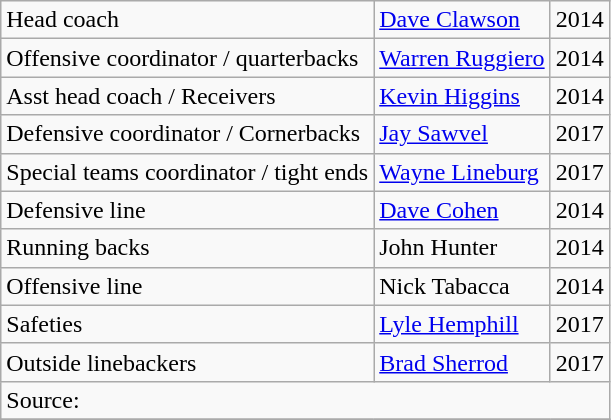<table class="wikitable">
<tr>
<td>Head coach</td>
<td><a href='#'>Dave Clawson</a></td>
<td>2014</td>
</tr>
<tr>
<td>Offensive coordinator / quarterbacks</td>
<td><a href='#'>Warren Ruggiero</a></td>
<td>2014</td>
</tr>
<tr>
<td>Asst head coach / Receivers</td>
<td><a href='#'>Kevin Higgins</a></td>
<td>2014</td>
</tr>
<tr>
<td>Defensive coordinator / Cornerbacks</td>
<td><a href='#'>Jay Sawvel</a></td>
<td>2017</td>
</tr>
<tr>
<td>Special teams coordinator / tight ends</td>
<td><a href='#'>Wayne Lineburg</a></td>
<td>2017</td>
</tr>
<tr>
<td>Defensive line</td>
<td><a href='#'>Dave Cohen</a></td>
<td>2014</td>
</tr>
<tr>
<td>Running backs</td>
<td>John Hunter</td>
<td>2014</td>
</tr>
<tr>
<td>Offensive line</td>
<td>Nick Tabacca</td>
<td>2014</td>
</tr>
<tr>
<td>Safeties</td>
<td><a href='#'>Lyle Hemphill</a></td>
<td>2017</td>
</tr>
<tr>
<td>Outside linebackers</td>
<td><a href='#'>Brad Sherrod</a></td>
<td>2017</td>
</tr>
<tr>
<td colspan=4>Source:</td>
</tr>
<tr>
</tr>
</table>
